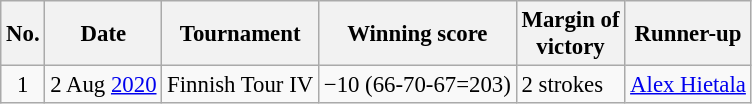<table class="wikitable" style="font-size:95%;">
<tr>
<th>No.</th>
<th>Date</th>
<th>Tournament</th>
<th>Winning score</th>
<th>Margin of<br>victory</th>
<th>Runner-up</th>
</tr>
<tr>
<td align=center>1</td>
<td align=right>2 Aug <a href='#'>2020</a></td>
<td>Finnish Tour IV</td>
<td>−10 (66-70-67=203)</td>
<td>2 strokes</td>
<td> <a href='#'>Alex Hietala</a></td>
</tr>
</table>
